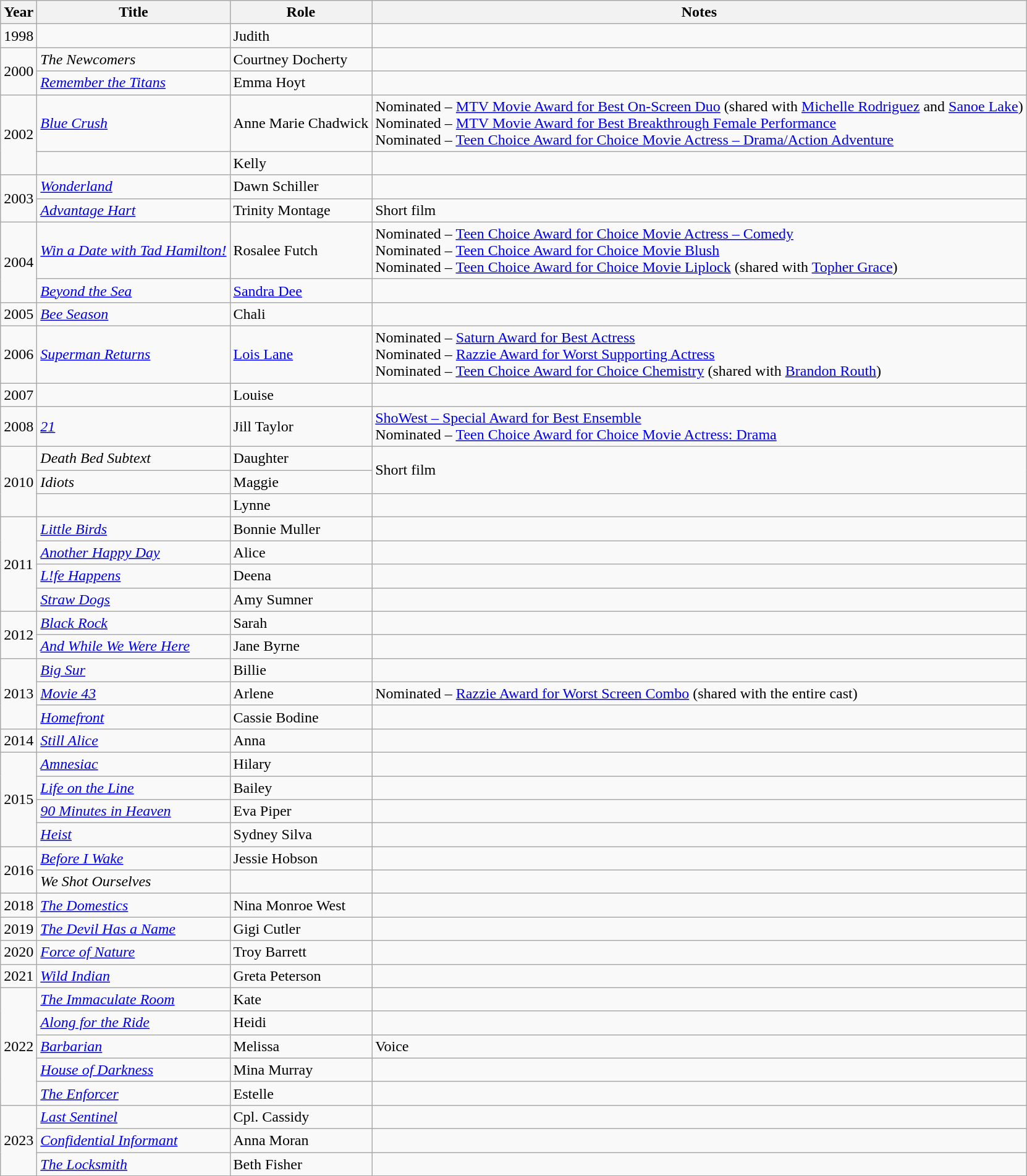<table class="wikitable sortable">
<tr>
<th>Year</th>
<th>Title</th>
<th>Role</th>
<th class="unsortable">Notes</th>
</tr>
<tr>
<td>1998</td>
<td><em></em></td>
<td>Judith</td>
<td></td>
</tr>
<tr>
<td rowspan="2">2000</td>
<td><em>The Newcomers</em></td>
<td>Courtney Docherty</td>
<td></td>
</tr>
<tr>
<td><em><a href='#'>Remember the Titans</a></em></td>
<td>Emma Hoyt</td>
<td></td>
</tr>
<tr>
<td rowspan="2">2002</td>
<td><em><a href='#'>Blue Crush</a></em></td>
<td>Anne Marie Chadwick</td>
<td>Nominated – <a href='#'>MTV Movie Award for Best On-Screen Duo</a> (shared with <a href='#'>Michelle Rodriguez</a> and <a href='#'>Sanoe Lake</a>)<br>Nominated – <a href='#'>MTV Movie Award for Best Breakthrough Female Performance</a><br>Nominated – <a href='#'>Teen Choice Award for Choice Movie Actress – Drama/Action Adventure</a></td>
</tr>
<tr>
<td><em></em></td>
<td>Kelly</td>
<td></td>
</tr>
<tr>
<td rowspan="2">2003</td>
<td><em><a href='#'>Wonderland</a></em></td>
<td>Dawn Schiller</td>
<td></td>
</tr>
<tr>
<td><em><a href='#'>Advantage Hart</a></em></td>
<td>Trinity Montage</td>
<td>Short film</td>
</tr>
<tr>
<td rowspan="2">2004</td>
<td><em><a href='#'>Win a Date with Tad Hamilton!</a></em></td>
<td>Rosalee Futch</td>
<td>Nominated – <a href='#'>Teen Choice Award for Choice Movie Actress – Comedy</a><br>Nominated – <a href='#'>Teen Choice Award for Choice Movie Blush</a><br>Nominated – <a href='#'>Teen Choice Award for Choice Movie Liplock</a> (shared with <a href='#'>Topher Grace</a>)</td>
</tr>
<tr>
<td><em><a href='#'>Beyond the Sea</a></em></td>
<td><a href='#'>Sandra Dee</a></td>
<td></td>
</tr>
<tr>
<td>2005</td>
<td><em><a href='#'>Bee Season</a></em></td>
<td>Chali</td>
<td></td>
</tr>
<tr>
<td>2006</td>
<td><em><a href='#'>Superman Returns</a></em></td>
<td><a href='#'>Lois Lane</a></td>
<td>Nominated – <a href='#'>Saturn Award for Best Actress</a><br>Nominated – <a href='#'>Razzie Award for Worst Supporting Actress</a><br>Nominated – <a href='#'>Teen Choice Award for Choice Chemistry</a> (shared with <a href='#'>Brandon Routh</a>)</td>
</tr>
<tr>
<td>2007</td>
<td><em></em></td>
<td>Louise</td>
<td></td>
</tr>
<tr>
<td>2008</td>
<td><em><a href='#'>21</a></em></td>
<td>Jill Taylor</td>
<td><a href='#'>ShoWest – Special Award for Best Ensemble</a><br>Nominated – <a href='#'>Teen Choice Award for Choice Movie Actress: Drama</a></td>
</tr>
<tr>
<td rowspan="3">2010</td>
<td><em>Death Bed Subtext</em></td>
<td>Daughter</td>
<td rowspan="2">Short film</td>
</tr>
<tr>
<td><em>Idiots</em></td>
<td>Maggie</td>
</tr>
<tr>
<td><em></em></td>
<td>Lynne</td>
<td></td>
</tr>
<tr>
<td rowspan="4">2011</td>
<td><em><a href='#'>Little Birds</a></em></td>
<td>Bonnie Muller</td>
<td></td>
</tr>
<tr>
<td><em><a href='#'>Another Happy Day</a></em></td>
<td>Alice</td>
<td></td>
</tr>
<tr>
<td><em><a href='#'>L!fe Happens</a></em></td>
<td>Deena</td>
<td></td>
</tr>
<tr>
<td><em><a href='#'>Straw Dogs</a></em></td>
<td>Amy Sumner</td>
<td></td>
</tr>
<tr>
<td rowspan="2">2012</td>
<td><em><a href='#'>Black Rock</a></em></td>
<td>Sarah</td>
<td></td>
</tr>
<tr>
<td><em><a href='#'>And While We Were Here</a></em></td>
<td>Jane Byrne</td>
<td></td>
</tr>
<tr>
<td rowspan="3">2013</td>
<td><em><a href='#'>Big Sur</a></em></td>
<td>Billie</td>
<td></td>
</tr>
<tr>
<td><em><a href='#'>Movie 43</a></em></td>
<td>Arlene</td>
<td>Nominated – <a href='#'>Razzie Award for Worst Screen Combo</a> (shared with the entire cast)</td>
</tr>
<tr>
<td><em><a href='#'>Homefront</a></em></td>
<td>Cassie Bodine</td>
<td></td>
</tr>
<tr>
<td>2014</td>
<td><em><a href='#'>Still Alice</a></em></td>
<td>Anna</td>
<td></td>
</tr>
<tr>
<td rowspan="4">2015</td>
<td><em><a href='#'>Amnesiac</a></em></td>
<td>Hilary</td>
<td></td>
</tr>
<tr>
<td><em><a href='#'>Life on the Line</a></em></td>
<td>Bailey</td>
<td></td>
</tr>
<tr>
<td><em><a href='#'>90 Minutes in Heaven</a></em></td>
<td>Eva Piper</td>
<td></td>
</tr>
<tr>
<td><em><a href='#'>Heist</a></em></td>
<td>Sydney Silva</td>
<td></td>
</tr>
<tr>
<td rowspan="2">2016</td>
<td><em><a href='#'>Before I Wake</a></em></td>
<td>Jessie Hobson</td>
<td></td>
</tr>
<tr>
<td><em>We Shot Ourselves</em></td>
<td></td>
<td></td>
</tr>
<tr>
<td>2018</td>
<td><em><a href='#'>The Domestics</a></em></td>
<td>Nina Monroe West</td>
<td></td>
</tr>
<tr>
<td>2019</td>
<td><em><a href='#'>The Devil Has a Name</a></em></td>
<td>Gigi Cutler</td>
<td></td>
</tr>
<tr>
<td>2020</td>
<td><em><a href='#'>Force of Nature</a></em></td>
<td>Troy Barrett</td>
<td></td>
</tr>
<tr>
<td>2021</td>
<td><em><a href='#'>Wild Indian</a></em></td>
<td>Greta Peterson</td>
<td></td>
</tr>
<tr>
<td rowspan="5">2022</td>
<td><em><a href='#'>The Immaculate Room</a></em></td>
<td>Kate</td>
<td></td>
</tr>
<tr>
<td><em><a href='#'>Along for the Ride</a></em></td>
<td>Heidi</td>
<td></td>
</tr>
<tr>
<td><em><a href='#'>Barbarian</a></em></td>
<td>Melissa</td>
<td>Voice</td>
</tr>
<tr>
<td><em><a href='#'>House of Darkness</a></em></td>
<td>Mina Murray</td>
<td></td>
</tr>
<tr>
<td><em><a href='#'>The Enforcer</a></em></td>
<td>Estelle</td>
<td></td>
</tr>
<tr>
<td rowspan="3">2023</td>
<td><em><a href='#'>Last Sentinel</a></em></td>
<td>Cpl. Cassidy</td>
<td></td>
</tr>
<tr>
<td><em><a href='#'>Confidential Informant</a></em></td>
<td>Anna Moran</td>
<td></td>
</tr>
<tr>
<td><em><a href='#'>The Locksmith</a></em></td>
<td>Beth Fisher</td>
<td></td>
</tr>
<tr>
</tr>
</table>
